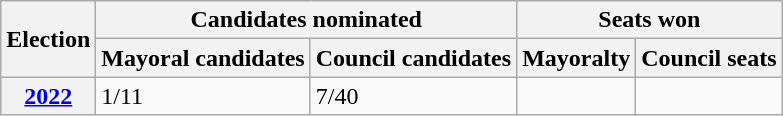<table class="wikitable">
<tr>
<th rowspan="2">Election</th>
<th colspan="2">Candidates nominated</th>
<th colspan="2">Seats won</th>
</tr>
<tr style="text-align:center;">
<th>Mayoral candidates</th>
<th>Council candidates</th>
<th>Mayoralty</th>
<th>Council seats</th>
</tr>
<tr>
<th><a href='#'>2022</a></th>
<td>1/11</td>
<td>7/40</td>
<td></td>
<td></td>
</tr>
</table>
